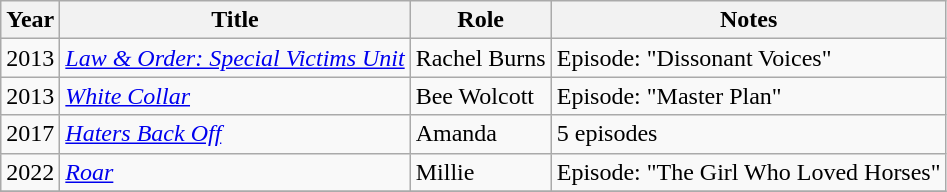<table class="wikitable sortable">
<tr>
<th>Year</th>
<th>Title</th>
<th>Role</th>
<th class="unsortable">Notes</th>
</tr>
<tr>
<td>2013</td>
<td><em><a href='#'>Law & Order: Special Victims Unit</a></em></td>
<td>Rachel Burns</td>
<td>Episode: "Dissonant Voices"</td>
</tr>
<tr>
<td>2013</td>
<td><em><a href='#'>White Collar</a></em></td>
<td>Bee Wolcott</td>
<td>Episode: "Master Plan"</td>
</tr>
<tr>
<td>2017</td>
<td><em><a href='#'>Haters Back Off</a></em></td>
<td>Amanda</td>
<td>5 episodes</td>
</tr>
<tr>
<td>2022</td>
<td><em><a href='#'>Roar</a></em></td>
<td>Millie</td>
<td>Episode: "The Girl Who Loved Horses"</td>
</tr>
<tr>
</tr>
</table>
